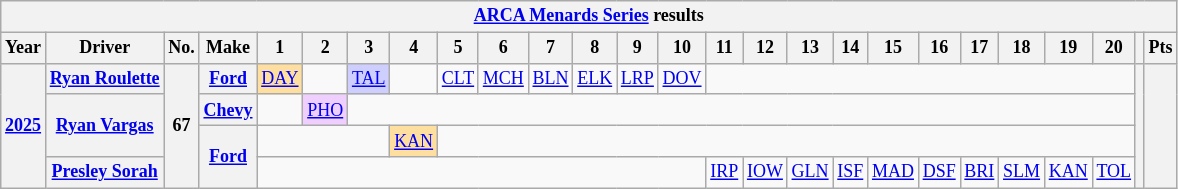<table class="wikitable" style="text-align:center; font-size:75%">
<tr>
<th colspan=27><a href='#'>ARCA Menards Series</a> results</th>
</tr>
<tr>
<th>Year</th>
<th>Driver</th>
<th>No.</th>
<th>Make</th>
<th>1</th>
<th>2</th>
<th>3</th>
<th>4</th>
<th>5</th>
<th>6</th>
<th>7</th>
<th>8</th>
<th>9</th>
<th>10</th>
<th>11</th>
<th>12</th>
<th>13</th>
<th>14</th>
<th>15</th>
<th>16</th>
<th>17</th>
<th>18</th>
<th>19</th>
<th>20</th>
<th></th>
<th>Pts</th>
</tr>
<tr>
<th rowspan=4><a href='#'>2025</a></th>
<th><a href='#'>Ryan Roulette</a></th>
<th rowspan=4>67</th>
<th><a href='#'>Ford</a></th>
<td style="background:#FFDF9F;"><a href='#'>DAY</a><br></td>
<td></td>
<td style="background:#CFCFFF;"><a href='#'>TAL</a><br></td>
<td></td>
<td><a href='#'>CLT</a></td>
<td><a href='#'>MCH</a></td>
<td><a href='#'>BLN</a></td>
<td><a href='#'>ELK</a></td>
<td><a href='#'>LRP</a></td>
<td><a href='#'>DOV</a></td>
<td colspan="10"></td>
<th rowspan="4"></th>
<th rowspan=4></th>
</tr>
<tr>
<th rowspan=2><a href='#'>Ryan Vargas</a></th>
<th><a href='#'>Chevy</a></th>
<td></td>
<td style="background:#EFCFFF;"><a href='#'>PHO</a><br></td>
<td colspan="18"></td>
</tr>
<tr>
<th rowspan=3><a href='#'>Ford</a></th>
<td colspan="3"></td>
<td style="background:#FFDF9F;"><a href='#'>KAN</a><br></td>
<td colspan=16></td>
</tr>
<tr>
<th><a href='#'>Presley Sorah</a></th>
<td colspan=10></td>
<td><a href='#'>IRP</a></td>
<td><a href='#'>IOW</a></td>
<td><a href='#'>GLN</a></td>
<td><a href='#'>ISF</a></td>
<td><a href='#'>MAD</a></td>
<td><a href='#'>DSF</a></td>
<td><a href='#'>BRI</a></td>
<td><a href='#'>SLM</a></td>
<td><a href='#'>KAN</a></td>
<td><a href='#'>TOL</a></td>
</tr>
</table>
